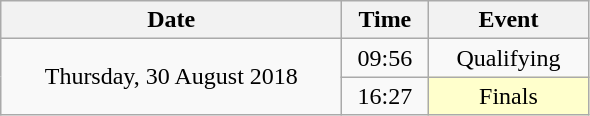<table class = "wikitable" style="text-align:center;">
<tr>
<th width=220>Date</th>
<th width=50>Time</th>
<th width=100>Event</th>
</tr>
<tr>
<td rowspan=2>Thursday, 30 August 2018</td>
<td>09:56</td>
<td>Qualifying</td>
</tr>
<tr>
<td>16:27</td>
<td bgcolor=ffffcc>Finals</td>
</tr>
</table>
